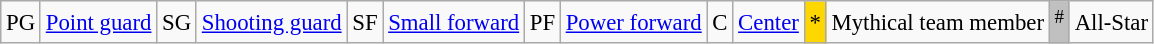<table class="wikitable plainrowheaders" style="text-align:left; font-size:95%;">
<tr>
<td>PG</td>
<td><a href='#'>Point guard</a></td>
<td>SG</td>
<td><a href='#'>Shooting guard</a></td>
<td>SF</td>
<td><a href='#'>Small forward</a></td>
<td>PF</td>
<td><a href='#'>Power forward</a></td>
<td>C</td>
<td><a href='#'>Center</a></td>
<td bgcolor=gold>*</td>
<td>Mythical team member</td>
<td style="background:silver;"><sup>#</sup></td>
<td>All-Star</td>
</tr>
</table>
